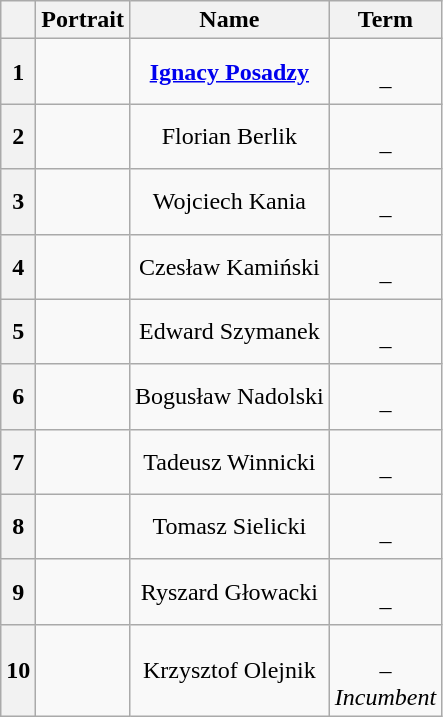<table class="wikitable sortable" style=text-align:center;>
<tr>
<th scope=col></th>
<th scope=col class=unsortable>Portrait</th>
<th scope=col>Name<br></th>
<th scope=col class=unsortable>Term</th>
</tr>
<tr>
<th scope=row>1</th>
<td></td>
<td data-sort-value="Posadzy, Ignacy"><strong><a href='#'>Ignacy Posadzy</a></strong><br></td>
<td><br>–<br></td>
</tr>
<tr>
<th>2</th>
<td></td>
<td>Florian Berlik<br></td>
<td><br>–<br></td>
</tr>
<tr>
<th>3</th>
<td></td>
<td>Wojciech Kania<br></td>
<td><br>–<br></td>
</tr>
<tr>
<th>4</th>
<td></td>
<td>Czesław Kamiński<br></td>
<td><br>–<br></td>
</tr>
<tr>
<th>5</th>
<td></td>
<td>Edward Szymanek<br></td>
<td><br>–<br></td>
</tr>
<tr>
<th>6</th>
<td></td>
<td>Bogusław Nadolski<br></td>
<td><br>–<br></td>
</tr>
<tr>
<th>7</th>
<td></td>
<td>Tadeusz Winnicki<br></td>
<td><br>–<br></td>
</tr>
<tr>
<th>8</th>
<td></td>
<td>Tomasz Sielicki<br></td>
<td><br>–<br></td>
</tr>
<tr>
<th>9</th>
<td></td>
<td>Ryszard Głowacki<br></td>
<td><br>–<br></td>
</tr>
<tr>
<th>10</th>
<td></td>
<td>Krzysztof Olejnik<br></td>
<td><br>–<br><em>Incumbent</em></td>
</tr>
</table>
